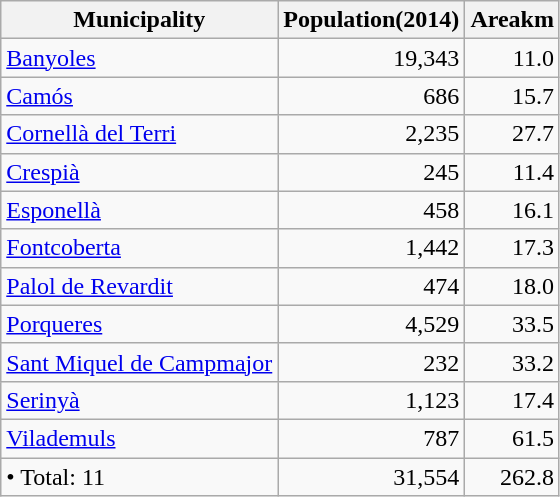<table class="wikitable sortable">
<tr>
<th>Municipality</th>
<th>Population(2014)</th>
<th>Areakm</th>
</tr>
<tr>
<td><a href='#'>Banyoles</a></td>
<td align=right>19,343</td>
<td align=right>11.0</td>
</tr>
<tr>
<td><a href='#'>Camós</a></td>
<td align=right>686</td>
<td align=right>15.7</td>
</tr>
<tr>
<td><a href='#'>Cornellà del Terri</a></td>
<td align=right>2,235</td>
<td align=right>27.7</td>
</tr>
<tr>
<td><a href='#'>Crespià</a></td>
<td align=right>245</td>
<td align=right>11.4</td>
</tr>
<tr>
<td><a href='#'>Esponellà</a></td>
<td align=right>458</td>
<td align=right>16.1</td>
</tr>
<tr>
<td><a href='#'>Fontcoberta</a></td>
<td align=right>1,442</td>
<td align=right>17.3</td>
</tr>
<tr>
<td><a href='#'>Palol de Revardit</a></td>
<td align=right>474</td>
<td align=right>18.0</td>
</tr>
<tr>
<td><a href='#'>Porqueres</a></td>
<td align=right>4,529</td>
<td align=right>33.5</td>
</tr>
<tr>
<td><a href='#'>Sant Miquel de Campmajor</a></td>
<td align=right>232</td>
<td align=right>33.2</td>
</tr>
<tr>
<td><a href='#'>Serinyà</a></td>
<td align=right>1,123</td>
<td align=right>17.4</td>
</tr>
<tr>
<td><a href='#'>Vilademuls</a></td>
<td align=right>787</td>
<td align=right>61.5</td>
</tr>
<tr>
<td>• Total: 11</td>
<td align=right>31,554</td>
<td align=right>262.8</td>
</tr>
</table>
